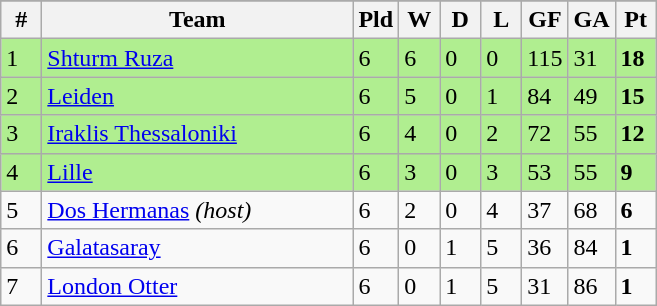<table class=wikitable>
<tr align=center>
</tr>
<tr>
<th width=20>#</th>
<th width=200>Team</th>
<th width=20>Pld</th>
<th width=20>W</th>
<th width=20>D</th>
<th width=20>L</th>
<th width=20>GF</th>
<th width=20>GA</th>
<th width=20>Pt</th>
</tr>
<tr bgcolor=B0EE90>
<td>1</td>
<td align="left"> <a href='#'>Shturm Ruza</a></td>
<td>6</td>
<td>6</td>
<td>0</td>
<td>0</td>
<td>115</td>
<td>31</td>
<td><strong>18</strong></td>
</tr>
<tr bgcolor=B0EE90>
<td>2</td>
<td align="left"> <a href='#'>Leiden</a></td>
<td>6</td>
<td>5</td>
<td>0</td>
<td>1</td>
<td>84</td>
<td>49</td>
<td><strong>15</strong></td>
</tr>
<tr bgcolor=B0EE90>
<td>3</td>
<td align="left"> <a href='#'>Iraklis Thessaloniki</a></td>
<td>6</td>
<td>4</td>
<td>0</td>
<td>2</td>
<td>72</td>
<td>55</td>
<td><strong>12</strong></td>
</tr>
<tr bgcolor=B0EE90>
<td>4</td>
<td align="left"> <a href='#'>Lille</a></td>
<td>6</td>
<td>3</td>
<td>0</td>
<td>3</td>
<td>53</td>
<td>55</td>
<td><strong>9</strong></td>
</tr>
<tr>
<td>5</td>
<td align="left"> <a href='#'>Dos Hermanas</a> <em>(host)</em></td>
<td>6</td>
<td>2</td>
<td>0</td>
<td>4</td>
<td>37</td>
<td>68</td>
<td><strong>6</strong></td>
</tr>
<tr>
<td>6</td>
<td align="left"> <a href='#'>Galatasaray</a></td>
<td>6</td>
<td>0</td>
<td>1</td>
<td>5</td>
<td>36</td>
<td>84</td>
<td><strong>1</strong></td>
</tr>
<tr>
<td>7</td>
<td align="left"> <a href='#'>London Otter</a></td>
<td>6</td>
<td>0</td>
<td>1</td>
<td>5</td>
<td>31</td>
<td>86</td>
<td><strong>1</strong></td>
</tr>
</table>
